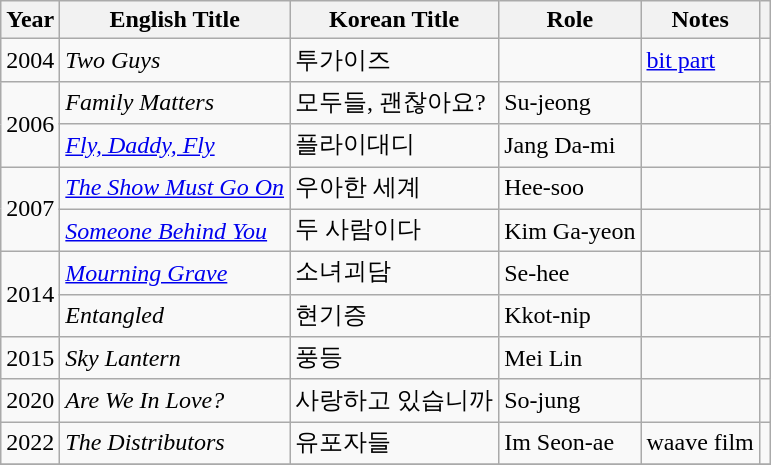<table class="wikitable">
<tr>
<th width=10>Year</th>
<th>English Title</th>
<th>Korean Title</th>
<th>Role</th>
<th class="unsortable">Notes</th>
<th class="unsortable"></th>
</tr>
<tr>
<td>2004</td>
<td><em>Two Guys</em></td>
<td>투가이즈</td>
<td></td>
<td><a href='#'>bit part</a></td>
<td></td>
</tr>
<tr>
<td rowspan="2">2006</td>
<td><em>Family Matters</em></td>
<td>모두들, 괜찮아요?</td>
<td>Su-jeong</td>
<td></td>
<td></td>
</tr>
<tr>
<td><em><a href='#'>Fly, Daddy, Fly</a></em></td>
<td>플라이대디</td>
<td>Jang Da-mi</td>
<td></td>
<td></td>
</tr>
<tr>
<td rowspan="2">2007</td>
<td><em><a href='#'>The Show Must Go On</a></em></td>
<td>우아한 세계</td>
<td>Hee-soo</td>
<td></td>
<td></td>
</tr>
<tr>
<td><em><a href='#'>Someone Behind You</a></em></td>
<td>두 사람이다</td>
<td>Kim Ga-yeon</td>
<td></td>
<td></td>
</tr>
<tr>
<td rowspan="2">2014</td>
<td><em><a href='#'>Mourning Grave</a></em></td>
<td>소녀괴담</td>
<td>Se-hee</td>
<td></td>
<td></td>
</tr>
<tr>
<td><em>Entangled</em></td>
<td>현기증</td>
<td>Kkot-nip</td>
<td></td>
<td></td>
</tr>
<tr>
<td>2015</td>
<td><em>Sky Lantern</em></td>
<td>풍등</td>
<td>Mei Lin</td>
<td></td>
<td></td>
</tr>
<tr>
<td>2020</td>
<td><em>Are We In Love?</em></td>
<td>사랑하고 있습니까</td>
<td>So-jung</td>
<td></td>
<td></td>
</tr>
<tr>
<td>2022</td>
<td><em>The Distributors</em></td>
<td>유포자들</td>
<td>Im Seon-ae</td>
<td>waave film</td>
<td style="text-align:center;"></td>
</tr>
<tr>
</tr>
</table>
